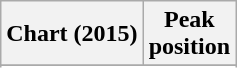<table class="wikitable sortable plainrowheaders">
<tr>
<th scope="col">Chart (2015)</th>
<th scope="col">Peak<br>position</th>
</tr>
<tr>
</tr>
<tr>
</tr>
<tr>
</tr>
<tr>
</tr>
<tr>
</tr>
<tr>
</tr>
<tr>
</tr>
</table>
